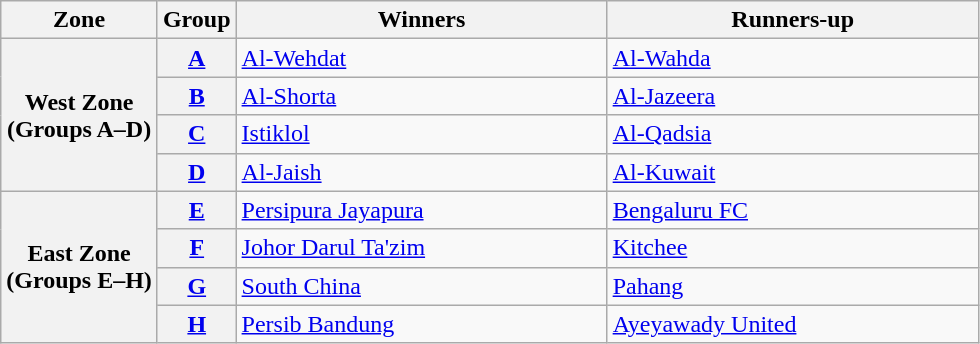<table class="wikitable">
<tr>
<th>Zone</th>
<th>Group</th>
<th width=240>Winners</th>
<th width=240>Runners-up</th>
</tr>
<tr>
<th rowspan=4>West Zone<br>(Groups A–D)</th>
<th><a href='#'>A</a></th>
<td> <a href='#'>Al-Wehdat</a></td>
<td> <a href='#'>Al-Wahda</a></td>
</tr>
<tr>
<th><a href='#'>B</a></th>
<td> <a href='#'>Al-Shorta</a></td>
<td> <a href='#'>Al-Jazeera</a></td>
</tr>
<tr>
<th><a href='#'>C</a></th>
<td> <a href='#'>Istiklol</a></td>
<td> <a href='#'>Al-Qadsia</a></td>
</tr>
<tr>
<th><a href='#'>D</a></th>
<td> <a href='#'>Al-Jaish</a></td>
<td> <a href='#'>Al-Kuwait</a></td>
</tr>
<tr>
<th rowspan=4>East Zone<br>(Groups E–H)</th>
<th><a href='#'>E</a></th>
<td> <a href='#'>Persipura Jayapura</a></td>
<td> <a href='#'>Bengaluru FC</a></td>
</tr>
<tr>
<th><a href='#'>F</a></th>
<td> <a href='#'>Johor Darul Ta'zim</a></td>
<td> <a href='#'>Kitchee</a></td>
</tr>
<tr>
<th><a href='#'>G</a></th>
<td> <a href='#'>South China</a></td>
<td> <a href='#'>Pahang</a></td>
</tr>
<tr>
<th><a href='#'>H</a></th>
<td> <a href='#'>Persib Bandung</a></td>
<td> <a href='#'>Ayeyawady United</a></td>
</tr>
</table>
